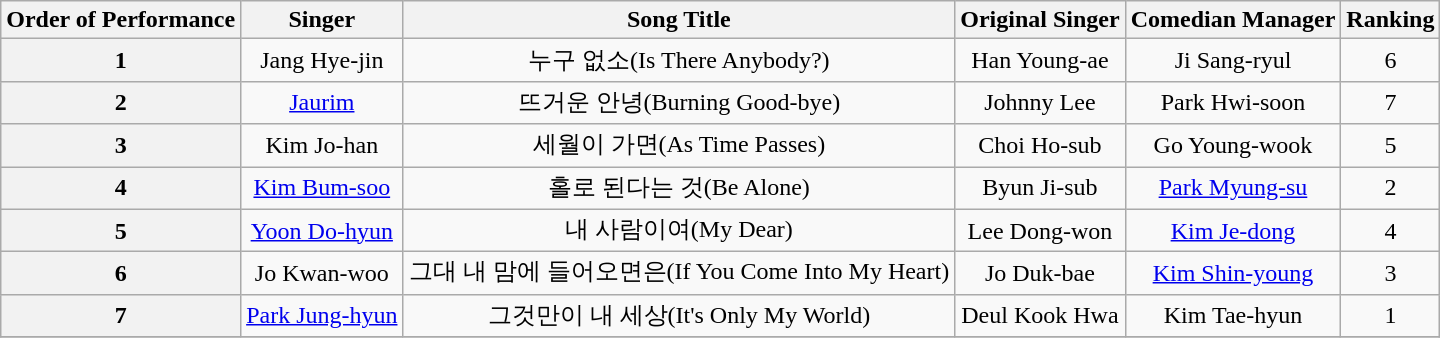<table class="wikitable">
<tr>
<th>Order of Performance</th>
<th>Singer</th>
<th>Song Title</th>
<th>Original Singer</th>
<th>Comedian Manager</th>
<th>Ranking</th>
</tr>
<tr align="center">
<th>1</th>
<td>Jang Hye-jin</td>
<td>누구 없소(Is There Anybody?)</td>
<td>Han Young-ae</td>
<td>Ji Sang-ryul</td>
<td>6</td>
</tr>
<tr align="center">
<th>2</th>
<td><a href='#'>Jaurim</a></td>
<td>뜨거운 안녕(Burning Good-bye)</td>
<td>Johnny Lee</td>
<td>Park Hwi-soon</td>
<td>7</td>
</tr>
<tr align="center">
<th>3</th>
<td>Kim Jo-han</td>
<td>세월이 가면(As Time Passes)</td>
<td>Choi Ho-sub</td>
<td>Go Young-wook</td>
<td>5</td>
</tr>
<tr align="center">
<th>4</th>
<td><a href='#'>Kim Bum-soo</a></td>
<td>홀로 된다는 것(Be Alone)</td>
<td>Byun Ji-sub</td>
<td><a href='#'>Park Myung-su</a></td>
<td>2</td>
</tr>
<tr align="center">
<th>5</th>
<td><a href='#'>Yoon Do-hyun</a></td>
<td>내 사람이여(My Dear)</td>
<td>Lee Dong-won</td>
<td><a href='#'>Kim Je-dong</a></td>
<td>4</td>
</tr>
<tr align="center">
<th>6</th>
<td>Jo Kwan-woo</td>
<td>그대 내 맘에 들어오면은(If You Come Into My Heart)</td>
<td>Jo Duk-bae</td>
<td><a href='#'>Kim Shin-young</a></td>
<td>3</td>
</tr>
<tr align="center">
<th>7</th>
<td><a href='#'>Park Jung-hyun</a></td>
<td>그것만이 내 세상(It's Only My World)</td>
<td>Deul Kook Hwa</td>
<td>Kim Tae-hyun</td>
<td>1</td>
</tr>
<tr>
</tr>
</table>
